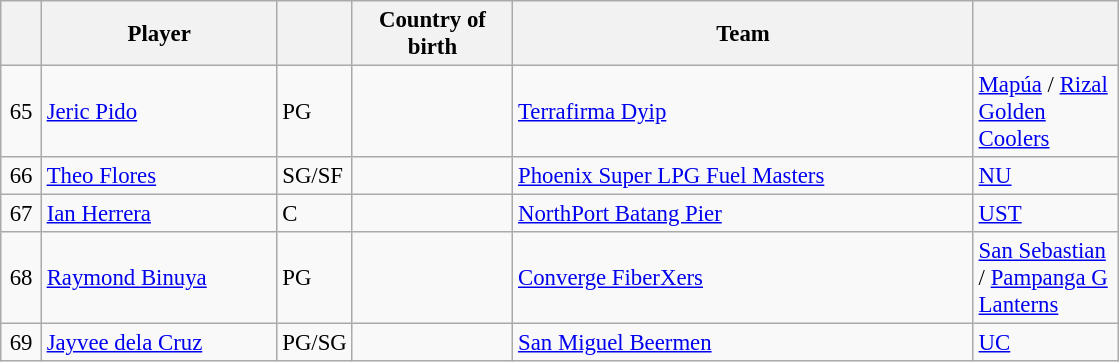<table class="wikitable plainrowheaders" style="text-align:left; font-size:95%;">
<tr>
<th scope="col" style="width:20px;"></th>
<th scope="col" style="width:150px;">Player</th>
<th scope="col" style="width:20px;"></th>
<th scope="col" style="width:100px;">Country of birth</th>
<th scope="col" style="width:300px;">Team</th>
<th scope="col" style="width:90px;"></th>
</tr>
<tr>
<td align=center>65</td>
<td><a href='#'>Jeric Pido</a></td>
<td>PG</td>
<td></td>
<td><a href='#'>Terrafirma Dyip</a></td>
<td><a href='#'>Mapúa</a> / <a href='#'>Rizal Golden Coolers</a> </td>
</tr>
<tr>
<td align=center>66</td>
<td><a href='#'>Theo Flores</a></td>
<td>SG/SF</td>
<td></td>
<td><a href='#'>Phoenix Super LPG Fuel Masters</a></td>
<td><a href='#'>NU</a></td>
</tr>
<tr>
<td align=center>67</td>
<td><a href='#'>Ian Herrera</a></td>
<td>C</td>
<td></td>
<td><a href='#'>NorthPort Batang Pier</a></td>
<td><a href='#'>UST</a></td>
</tr>
<tr>
<td align=center>68</td>
<td><a href='#'>Raymond Binuya</a></td>
<td>PG</td>
<td></td>
<td><a href='#'>Converge FiberXers</a></td>
<td><a href='#'>San Sebastian</a> / <a href='#'>Pampanga G Lanterns</a> </td>
</tr>
<tr>
<td align=center>69</td>
<td><a href='#'>Jayvee dela Cruz</a></td>
<td>PG/SG</td>
<td></td>
<td><a href='#'>San Miguel Beermen</a></td>
<td><a href='#'>UC</a></td>
</tr>
</table>
